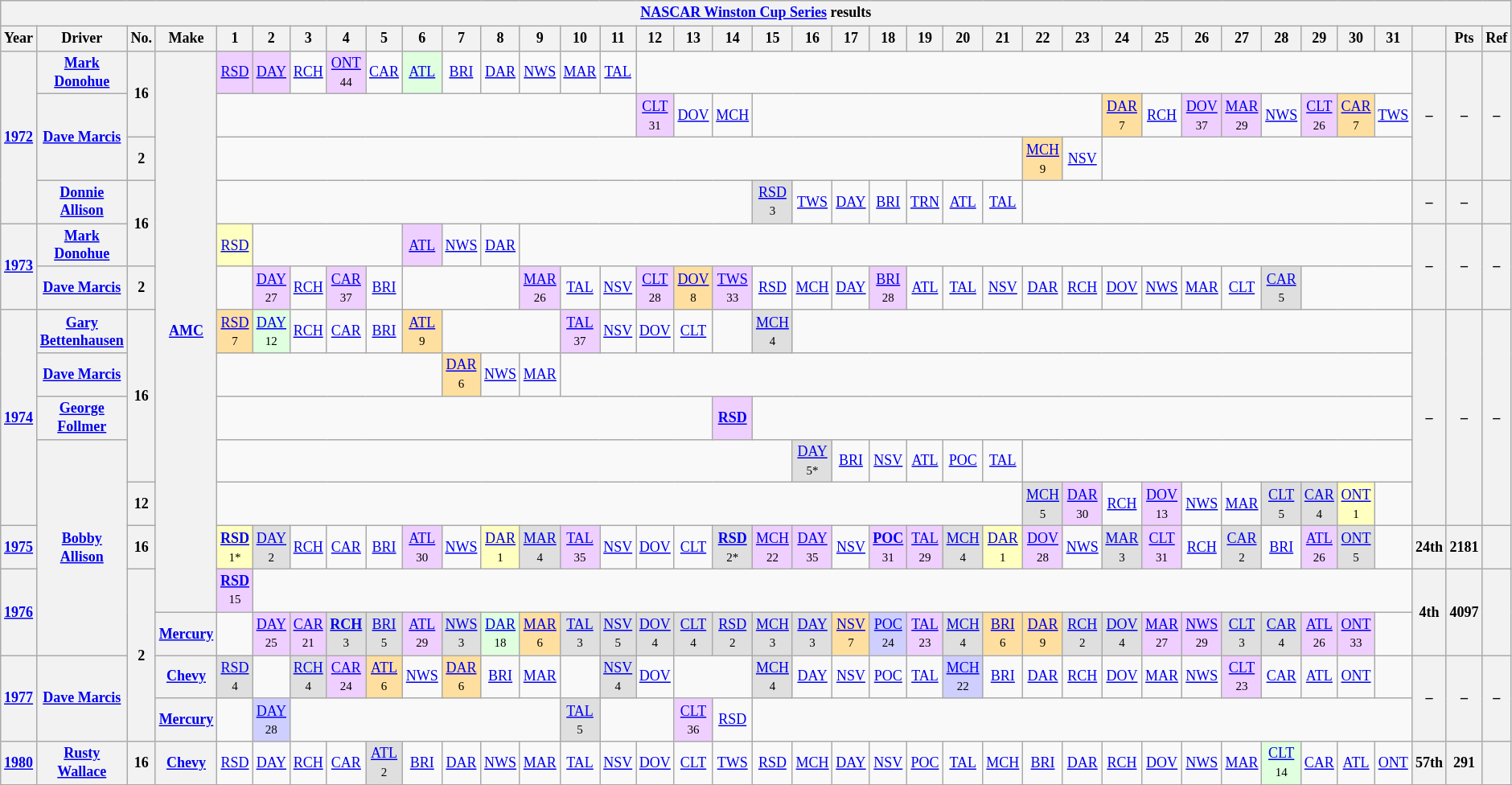<table class="wikitable" style="text-align:center; font-size:75%">
<tr>
<th colspan=45><a href='#'>NASCAR Winston Cup Series</a> results</th>
</tr>
<tr>
<th>Year</th>
<th>Driver</th>
<th>No.</th>
<th>Make</th>
<th>1</th>
<th>2</th>
<th>3</th>
<th>4</th>
<th>5</th>
<th>6</th>
<th>7</th>
<th>8</th>
<th>9</th>
<th>10</th>
<th>11</th>
<th>12</th>
<th>13</th>
<th>14</th>
<th>15</th>
<th>16</th>
<th>17</th>
<th>18</th>
<th>19</th>
<th>20</th>
<th>21</th>
<th>22</th>
<th>23</th>
<th>24</th>
<th>25</th>
<th>26</th>
<th>27</th>
<th>28</th>
<th>29</th>
<th>30</th>
<th>31</th>
<th></th>
<th>Pts</th>
<th>Ref</th>
</tr>
<tr>
<th rowspan=4><a href='#'>1972</a></th>
<th><a href='#'>Mark Donohue</a></th>
<th rowspan=2>16</th>
<th rowspan=13><a href='#'>AMC</a></th>
<td style="background-color:#EFCFFF"><a href='#'>RSD</a><br></td>
<td style="background-color:#EFCFFF"><a href='#'>DAY</a><br></td>
<td><a href='#'>RCH</a></td>
<td style="background-color:#EFCFFF"><a href='#'>ONT</a><br><small>44</small></td>
<td><a href='#'>CAR</a></td>
<td style="background-color:#DFFFDF"><a href='#'>ATL</a><br></td>
<td><a href='#'>BRI</a></td>
<td><a href='#'>DAR</a></td>
<td><a href='#'>NWS</a></td>
<td><a href='#'>MAR</a></td>
<td><a href='#'>TAL</a></td>
<td colspan=20></td>
<th rowspan=3>–</th>
<th rowspan=3>–</th>
<th rowspan=3>–</th>
</tr>
<tr>
<th rowspan=2><a href='#'>Dave Marcis</a></th>
<td colspan=11></td>
<td style="background:#EFCFFF;"><a href='#'>CLT</a><br><small>31</small></td>
<td><a href='#'>DOV</a></td>
<td><a href='#'>MCH</a></td>
<td colspan=9></td>
<td style="background:#FFDF9F;"><a href='#'>DAR</a><br><small>7</small></td>
<td><a href='#'>RCH</a></td>
<td style="background:#EFCFFF;"><a href='#'>DOV</a><br><small>37</small></td>
<td style="background:#EFCFFF;"><a href='#'>MAR</a><br><small>29</small></td>
<td><a href='#'>NWS</a></td>
<td style="background:#EFCFFF;"><a href='#'>CLT</a><br><small>26</small></td>
<td style="background:#FFDF9F;"><a href='#'>CAR</a><br><small>7</small></td>
<td><a href='#'>TWS</a></td>
</tr>
<tr>
<th>2</th>
<td colspan=21></td>
<td style="background:#FFDF9F;"><a href='#'>MCH</a><br><small>9</small></td>
<td><a href='#'>NSV</a></td>
<td colspan=8></td>
</tr>
<tr>
<th><a href='#'>Donnie Allison</a></th>
<th rowspan=2>16</th>
<td colspan=14></td>
<td style="background:#DFDFDF;"><a href='#'>RSD</a><br><small>3</small></td>
<td><a href='#'>TWS</a></td>
<td><a href='#'>DAY</a></td>
<td><a href='#'>BRI</a></td>
<td><a href='#'>TRN</a></td>
<td><a href='#'>ATL</a></td>
<td><a href='#'>TAL</a></td>
<td colspan=10></td>
<th>–</th>
<th>–</th>
<th></th>
</tr>
<tr>
<th rowspan=2><a href='#'>1973</a></th>
<th><a href='#'>Mark Donohue</a></th>
<td style="background-color:#FFFFBF"><a href='#'>RSD</a><br></td>
<td colspan=4></td>
<td style="background-color:#EFCFFF"><a href='#'>ATL</a><br></td>
<td><a href='#'>NWS</a></td>
<td><a href='#'>DAR</a></td>
<td colspan=23></td>
<th rowspan=2>–</th>
<th rowspan=2>–</th>
<th rowspan=2>–</th>
</tr>
<tr>
<th><a href='#'>Dave Marcis</a></th>
<th>2</th>
<td></td>
<td style="background:#EFCFFF;"><a href='#'>DAY</a><br><small>27</small></td>
<td><a href='#'>RCH</a></td>
<td style="background:#EFCFFF;"><a href='#'>CAR</a><br><small>37</small></td>
<td><a href='#'>BRI</a></td>
<td colspan=3></td>
<td style="background:#EFCFFF;"><a href='#'>MAR</a><br><small>26</small></td>
<td><a href='#'>TAL</a></td>
<td><a href='#'>NSV</a></td>
<td style="background:#EFCFFF;"><a href='#'>CLT</a><br><small>28</small></td>
<td style="background:#FFDF9F;"><a href='#'>DOV</a><br><small>8</small></td>
<td style="background:#EFCFFF;"><a href='#'>TWS</a><br><small>33</small></td>
<td><a href='#'>RSD</a></td>
<td><a href='#'>MCH</a></td>
<td><a href='#'>DAY</a></td>
<td style="background:#EFCFFF;"><a href='#'>BRI</a><br><small>28</small></td>
<td><a href='#'>ATL</a></td>
<td><a href='#'>TAL</a></td>
<td><a href='#'>NSV</a></td>
<td><a href='#'>DAR</a></td>
<td><a href='#'>RCH</a></td>
<td><a href='#'>DOV</a></td>
<td><a href='#'>NWS</a></td>
<td><a href='#'>MAR</a></td>
<td><a href='#'>CLT</a></td>
<td style="background:#DFDFDF;"><a href='#'>CAR</a><br><small>5</small></td>
<td colspan=3></td>
</tr>
<tr>
<th rowspan=5><a href='#'>1974</a></th>
<th><a href='#'>Gary Bettenhausen</a></th>
<th rowspan=4>16</th>
<td style="background:#FFDF9F;"><a href='#'>RSD</a><br><small>7</small></td>
<td style="background:#DFFFDF;"><a href='#'>DAY</a><br><small>12</small></td>
<td><a href='#'>RCH</a></td>
<td><a href='#'>CAR</a></td>
<td><a href='#'>BRI</a></td>
<td style="background:#FFDF9F;"><a href='#'>ATL</a><br><small>9</small></td>
<td colspan=3></td>
<td style="background:#EFCFFF;"><a href='#'>TAL</a><br><small>37</small></td>
<td><a href='#'>NSV</a></td>
<td><a href='#'>DOV</a></td>
<td><a href='#'>CLT</a></td>
<td></td>
<td style="background:#DFDFDF;"><a href='#'>MCH</a><br><small>4</small></td>
<td colspan=16></td>
<th rowspan=5>–</th>
<th rowspan=5>–</th>
<th rowspan=5>–</th>
</tr>
<tr>
<th><a href='#'>Dave Marcis</a></th>
<td colspan=6></td>
<td style="background:#FFDF9F;"><a href='#'>DAR</a><br><small>6</small></td>
<td><a href='#'>NWS</a></td>
<td><a href='#'>MAR</a></td>
<td colspan=22></td>
</tr>
<tr>
<th><a href='#'>George Follmer</a></th>
<td colspan=13></td>
<td style="background:#EFCFFF;"><strong><a href='#'>RSD</a></strong><br></td>
<td colspan=17></td>
</tr>
<tr>
<th rowspan=5><a href='#'>Bobby Allison</a></th>
<td colspan=15></td>
<td style="background:#DFDFDF;"><a href='#'>DAY</a><br><small>5*</small></td>
<td><a href='#'>BRI</a></td>
<td><a href='#'>NSV</a></td>
<td><a href='#'>ATL</a></td>
<td><a href='#'>POC</a></td>
<td><a href='#'>TAL</a></td>
<td colspan=10></td>
</tr>
<tr>
<th>12</th>
<td colspan=21></td>
<td style="background:#DFDFDF;"><a href='#'>MCH</a><br><small>5</small></td>
<td style="background:#EFCFFF;"><a href='#'>DAR</a><br><small>30</small></td>
<td><a href='#'>RCH</a></td>
<td style="background:#EFCFFF;"><a href='#'>DOV</a><br><small>13</small></td>
<td><a href='#'>NWS</a></td>
<td><a href='#'>MAR</a></td>
<td style="background:#DFDFDF;"><a href='#'>CLT</a><br><small>5</small></td>
<td style="background:#DFDFDF;"><a href='#'>CAR</a><br><small>4</small></td>
<td style="background:#FFFFBF;"><a href='#'>ONT</a><br><small>1</small></td>
<td></td>
</tr>
<tr>
<th><a href='#'>1975</a></th>
<th>16</th>
<td style="background:#FFFFBF;"><strong><a href='#'>RSD</a></strong><br><small>1*</small></td>
<td style="background:#DFDFDF;"><a href='#'>DAY</a><br><small>2</small></td>
<td><a href='#'>RCH</a></td>
<td><a href='#'>CAR</a></td>
<td><a href='#'>BRI</a></td>
<td style="background:#EFCFFF;"><a href='#'>ATL</a><br><small>30</small></td>
<td><a href='#'>NWS</a></td>
<td style="background:#FFFFBF;"><a href='#'>DAR</a><br><small>1</small></td>
<td style="background:#DFDFDF;"><a href='#'>MAR</a><br><small>4</small></td>
<td style="background:#EFCFFF;"><a href='#'>TAL</a><br><small>35</small></td>
<td><a href='#'>NSV</a></td>
<td><a href='#'>DOV</a></td>
<td><a href='#'>CLT</a></td>
<td style="background:#DFDFDF;"><strong><a href='#'>RSD</a></strong><br><small>2*</small></td>
<td style="background:#EFCFFF;"><a href='#'>MCH</a><br><small>22</small></td>
<td style="background:#EFCFFF;"><a href='#'>DAY</a><br><small>35</small></td>
<td><a href='#'>NSV</a></td>
<td style="background:#EFCFFF;"><strong><a href='#'>POC</a></strong><br><small>31</small></td>
<td style="background:#EFCFFF;"><a href='#'>TAL</a><br><small>29</small></td>
<td style="background:#DFDFDF;"><a href='#'>MCH</a><br><small>4</small></td>
<td style="background:#FFFFBF;"><a href='#'>DAR</a><br><small>1</small></td>
<td style="background:#EFCFFF;"><a href='#'>DOV</a><br><small>28</small></td>
<td><a href='#'>NWS</a></td>
<td style="background:#DFDFDF;"><a href='#'>MAR</a><br><small>3</small></td>
<td style="background:#EFCFFF;"><a href='#'>CLT</a><br><small>31</small></td>
<td><a href='#'>RCH</a></td>
<td style="background:#DFDFDF;"><a href='#'>CAR</a><br><small>2</small></td>
<td><a href='#'>BRI</a></td>
<td style="background:#EFCFFF;"><a href='#'>ATL</a><br><small>26</small></td>
<td style="background:#DFDFDF;"><a href='#'>ONT</a><br><small>5</small></td>
<td></td>
<th>24th</th>
<th>2181</th>
<th></th>
</tr>
<tr>
<th rowspan=2><a href='#'>1976</a></th>
<th rowspan=4>2</th>
<td style="background:#EFCFFF;"><strong><a href='#'>RSD</a></strong><br><small>15</small></td>
<td colspan=30></td>
<th rowspan=2>4th</th>
<th rowspan=2>4097</th>
<th rowspan=2></th>
</tr>
<tr>
<th><a href='#'>Mercury</a></th>
<td></td>
<td style="background:#EFCFFF;"><a href='#'>DAY</a><br><small>25</small></td>
<td style="background:#EFCFFF;"><a href='#'>CAR</a><br><small>21</small></td>
<td style="background:#DFDFDF;"><strong><a href='#'>RCH</a></strong><br><small>3</small></td>
<td style="background:#DFDFDF;"><a href='#'>BRI</a><br><small>5</small></td>
<td style="background:#EFCFFF;"><a href='#'>ATL</a><br><small>29</small></td>
<td style="background:#DFDFDF;"><a href='#'>NWS</a><br><small>3</small></td>
<td style="background:#DFFFDF;"><a href='#'>DAR</a><br><small>18</small></td>
<td style="background:#FFDF9F;"><a href='#'>MAR</a><br><small>6</small></td>
<td style="background:#DFDFDF;"><a href='#'>TAL</a><br><small>3</small></td>
<td style="background:#DFDFDF;"><a href='#'>NSV</a><br><small>5</small></td>
<td style="background:#DFDFDF;"><a href='#'>DOV</a><br><small>4</small></td>
<td style="background:#DFDFDF;"><a href='#'>CLT</a><br><small>4</small></td>
<td style="background:#DFDFDF;"><a href='#'>RSD</a><br><small>2</small></td>
<td style="background:#DFDFDF;"><a href='#'>MCH</a><br><small>3</small></td>
<td style="background:#DFDFDF;"><a href='#'>DAY</a><br><small>3</small></td>
<td style="background:#FFDF9F;"><a href='#'>NSV</a><br><small>7</small></td>
<td style="background:#CFCFFF;"><a href='#'>POC</a><br><small>24</small></td>
<td style="background:#EFCFFF;"><a href='#'>TAL</a><br><small>23</small></td>
<td style="background:#DFDFDF;"><a href='#'>MCH</a><br><small>4</small></td>
<td style="background:#FFDF9F;"><a href='#'>BRI</a><br><small>6</small></td>
<td style="background:#FFDF9F;"><a href='#'>DAR</a><br><small>9</small></td>
<td style="background:#DFDFDF;"><a href='#'>RCH</a><br><small>2</small></td>
<td style="background:#DFDFDF;"><a href='#'>DOV</a><br><small>4</small></td>
<td style="background:#EFCFFF;"><a href='#'>MAR</a><br><small>27</small></td>
<td style="background:#EFCFFF;"><a href='#'>NWS</a><br><small>29</small></td>
<td style="background:#DFDFDF;"><a href='#'>CLT</a><br><small>3</small></td>
<td style="background:#DFDFDF;"><a href='#'>CAR</a><br><small>4</small></td>
<td style="background:#EFCFFF;"><a href='#'>ATL</a><br><small>26</small></td>
<td style="background:#EFCFFF;"><a href='#'>ONT</a><br><small>33</small></td>
<td></td>
</tr>
<tr>
<th rowspan=2><a href='#'>1977</a></th>
<th rowspan=2><a href='#'>Dave Marcis</a></th>
<th><a href='#'>Chevy</a></th>
<td style="background:#DFDFDF;"><a href='#'>RSD</a><br><small>4</small></td>
<td></td>
<td style="background:#DFDFDF;"><a href='#'>RCH</a><br><small>4</small></td>
<td style="background:#EFCFFF;"><a href='#'>CAR</a><br><small>24</small></td>
<td style="background:#FFDF9F;"><a href='#'>ATL</a><br><small>6</small></td>
<td><a href='#'>NWS</a></td>
<td style="background:#FFDF9F;"><a href='#'>DAR</a><br><small>6</small></td>
<td><a href='#'>BRI</a></td>
<td><a href='#'>MAR</a></td>
<td></td>
<td style="background:#DFDFDF;"><a href='#'>NSV</a><br><small>4</small></td>
<td><a href='#'>DOV</a></td>
<td colspan=2></td>
<td style="background:#DFDFDF;"><a href='#'>MCH</a><br><small>4</small></td>
<td><a href='#'>DAY</a></td>
<td><a href='#'>NSV</a></td>
<td><a href='#'>POC</a></td>
<td><a href='#'>TAL</a></td>
<td style="background:#CFCFFF;"><a href='#'>MCH</a><br><small>22</small></td>
<td><a href='#'>BRI</a></td>
<td><a href='#'>DAR</a></td>
<td><a href='#'>RCH</a></td>
<td><a href='#'>DOV</a></td>
<td><a href='#'>MAR</a></td>
<td><a href='#'>NWS</a></td>
<td style="background:#EFCFFF;"><a href='#'>CLT</a><br><small>23</small></td>
<td><a href='#'>CAR</a></td>
<td><a href='#'>ATL</a></td>
<td><a href='#'>ONT</a></td>
<td></td>
<th rowspan=2>–</th>
<th rowspan=2>–</th>
<th rowspan=2>–</th>
</tr>
<tr>
<th><a href='#'>Mercury</a></th>
<td></td>
<td style="background:#CFCFFF;"><a href='#'>DAY</a><br><small>28</small></td>
<td colspan=7></td>
<td style="background:#DFDFDF;"><a href='#'>TAL</a><br><small>5</small></td>
<td colspan=2></td>
<td style="background:#EFCFFF;"><a href='#'>CLT</a><br><small>36</small></td>
<td><a href='#'>RSD</a></td>
<td colspan=17></td>
</tr>
<tr>
<th><a href='#'>1980</a></th>
<th><a href='#'>Rusty Wallace</a></th>
<th>16</th>
<th><a href='#'>Chevy</a></th>
<td><a href='#'>RSD</a></td>
<td><a href='#'>DAY</a></td>
<td><a href='#'>RCH</a></td>
<td><a href='#'>CAR</a></td>
<td style="background:#DFDFDF;"><a href='#'>ATL</a><br><small>2</small></td>
<td><a href='#'>BRI</a></td>
<td><a href='#'>DAR</a></td>
<td><a href='#'>NWS</a></td>
<td><a href='#'>MAR</a></td>
<td><a href='#'>TAL</a></td>
<td><a href='#'>NSV</a></td>
<td><a href='#'>DOV</a></td>
<td><a href='#'>CLT</a></td>
<td><a href='#'>TWS</a></td>
<td><a href='#'>RSD</a></td>
<td><a href='#'>MCH</a></td>
<td><a href='#'>DAY</a></td>
<td><a href='#'>NSV</a></td>
<td><a href='#'>POC</a></td>
<td><a href='#'>TAL</a></td>
<td><a href='#'>MCH</a></td>
<td><a href='#'>BRI</a></td>
<td><a href='#'>DAR</a></td>
<td><a href='#'>RCH</a></td>
<td><a href='#'>DOV</a></td>
<td><a href='#'>NWS</a></td>
<td><a href='#'>MAR</a></td>
<td style="background:#DFFFDF;"><a href='#'>CLT</a><br><small>14</small></td>
<td><a href='#'>CAR</a></td>
<td><a href='#'>ATL</a></td>
<td><a href='#'>ONT</a></td>
<th>57th</th>
<th>291</th>
<th></th>
</tr>
<tr>
</tr>
</table>
